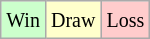<table class="wikitable">
<tr>
<td style="background-color: #ccffcc;"><small>Win</small></td>
<td style="background-color: #ffffcc;"><small>Draw</small></td>
<td style="background-color: #ffcccc;"><small>Loss</small></td>
</tr>
</table>
